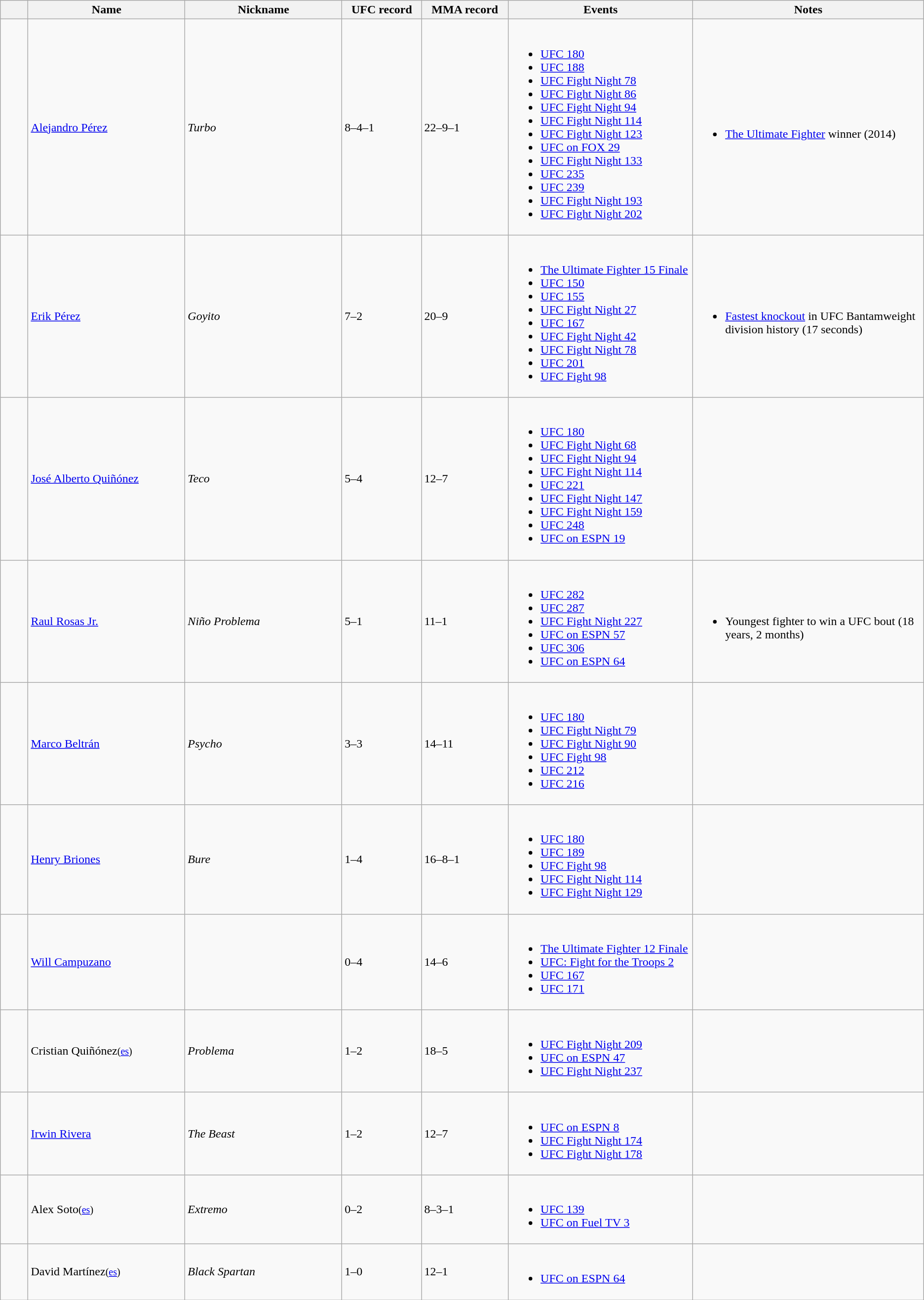<table class="wikitable sortable" style=" style="width:80%; text-align:center">
<tr>
<th width=3%></th>
<th style="width:17%;">Name</th>
<th style="width:17%;">Nickname</th>
<th data-sort-type="number">UFC record</th>
<th data-sort-type="number">MMA record</th>
<th style="width:20%;">Events</th>
<th style="width:25%;">Notes</th>
</tr>
<tr>
<td></td>
<td><a href='#'>Alejandro Pérez</a></td>
<td><em>Turbo</em></td>
<td>8–4–1</td>
<td>22–9–1</td>
<td><br><ul><li><a href='#'>UFC 180</a></li><li><a href='#'>UFC 188</a></li><li><a href='#'>UFC Fight Night 78</a></li><li><a href='#'>UFC Fight Night 86</a></li><li><a href='#'>UFC Fight Night 94</a></li><li><a href='#'>UFC Fight Night 114</a></li><li><a href='#'>UFC Fight Night 123</a></li><li><a href='#'>UFC on FOX 29</a></li><li><a href='#'>UFC Fight Night 133</a></li><li><a href='#'>UFC 235</a></li><li><a href='#'>UFC 239</a></li><li><a href='#'>UFC Fight Night 193</a></li><li><a href='#'>UFC Fight Night 202</a></li></ul></td>
<td><br><ul><li><a href='#'>The Ultimate Fighter</a> winner (2014)</li></ul></td>
</tr>
<tr>
<td></td>
<td><a href='#'>Erik Pérez</a></td>
<td><em>Goyito</em></td>
<td>7–2</td>
<td>20–9</td>
<td><br><ul><li><a href='#'>The Ultimate Fighter 15 Finale</a></li><li><a href='#'>UFC 150</a></li><li><a href='#'>UFC 155</a></li><li><a href='#'>UFC Fight Night 27</a></li><li><a href='#'>UFC 167</a></li><li><a href='#'>UFC Fight Night 42</a></li><li><a href='#'>UFC Fight Night 78</a></li><li><a href='#'>UFC 201</a></li><li><a href='#'>UFC Fight 98</a></li></ul></td>
<td><br><ul><li><a href='#'>Fastest knockout</a> in UFC Bantamweight division history (17 seconds)</li></ul></td>
</tr>
<tr>
<td></td>
<td><a href='#'>José Alberto Quiñónez</a></td>
<td><em>Teco</em></td>
<td>5–4</td>
<td>12–7</td>
<td><br><ul><li><a href='#'>UFC 180</a></li><li><a href='#'>UFC Fight Night 68</a></li><li><a href='#'>UFC Fight Night 94</a></li><li><a href='#'>UFC Fight Night 114</a></li><li><a href='#'>UFC 221</a></li><li><a href='#'>UFC Fight Night 147</a></li><li><a href='#'>UFC Fight Night 159</a></li><li><a href='#'>UFC 248</a></li><li><a href='#'>UFC on ESPN 19</a></li></ul></td>
<td></td>
</tr>
<tr>
<td></td>
<td><a href='#'>Raul Rosas Jr.</a></td>
<td><em>Niño Problema</em></td>
<td>5–1</td>
<td>11–1</td>
<td><br><ul><li><a href='#'>UFC 282</a></li><li><a href='#'>UFC 287</a></li><li><a href='#'>UFC Fight Night 227</a></li><li><a href='#'>UFC on ESPN 57</a></li><li><a href='#'>UFC 306</a></li><li><a href='#'>UFC on ESPN 64</a></li></ul></td>
<td><br><ul><li>Youngest fighter to win a UFC bout (18 years, 2 months)</li></ul></td>
</tr>
<tr>
<td></td>
<td><a href='#'>Marco Beltrán</a></td>
<td><em>Psycho</em></td>
<td>3–3</td>
<td>14–11</td>
<td><br><ul><li><a href='#'>UFC 180</a></li><li><a href='#'>UFC Fight Night 79</a></li><li><a href='#'>UFC Fight Night 90</a></li><li><a href='#'>UFC Fight 98</a></li><li><a href='#'>UFC 212</a></li><li><a href='#'>UFC 216</a></li></ul></td>
<td></td>
</tr>
<tr>
<td></td>
<td><a href='#'>Henry Briones</a></td>
<td><em>Bure</em></td>
<td>1–4</td>
<td>16–8–1</td>
<td><br><ul><li><a href='#'>UFC 180</a></li><li><a href='#'>UFC 189</a></li><li><a href='#'>UFC Fight 98</a></li><li><a href='#'>UFC Fight Night 114</a></li><li><a href='#'>UFC Fight Night 129</a></li></ul></td>
<td></td>
</tr>
<tr>
<td></td>
<td><a href='#'>Will Campuzano</a></td>
<td></td>
<td>0–4</td>
<td>14–6</td>
<td><br><ul><li><a href='#'>The Ultimate Fighter 12 Finale</a></li><li><a href='#'>UFC: Fight for the Troops 2</a></li><li><a href='#'>UFC 167</a></li><li><a href='#'>UFC 171</a></li></ul></td>
<td></td>
</tr>
<tr>
<td></td>
<td>Cristian Quiñónez<small>(<a href='#'>es</a>)</small></td>
<td><em>Problema</em></td>
<td>1–2</td>
<td>18–5</td>
<td><br><ul><li><a href='#'>UFC Fight Night 209</a></li><li><a href='#'>UFC on ESPN 47</a></li><li><a href='#'>UFC Fight Night 237</a></li></ul></td>
<td></td>
</tr>
<tr>
<td></td>
<td><a href='#'>Irwin Rivera</a></td>
<td><em>The Beast</em></td>
<td>1–2</td>
<td>12–7</td>
<td><br><ul><li><a href='#'>UFC on ESPN 8</a></li><li><a href='#'>UFC Fight Night 174</a></li><li><a href='#'>UFC Fight Night 178</a></li></ul></td>
<td></td>
</tr>
<tr>
<td></td>
<td>Alex Soto<small>(<a href='#'>es</a>)</small></td>
<td><em>Extremo</em></td>
<td>0–2</td>
<td>8–3–1</td>
<td><br><ul><li><a href='#'>UFC 139</a></li><li><a href='#'>UFC on Fuel TV 3</a></li></ul></td>
<td></td>
</tr>
<tr>
<td></td>
<td>David Martínez<small>(<a href='#'>es</a>)</small></td>
<td><em>Black Spartan</em></td>
<td>1–0</td>
<td>12–1</td>
<td><br><ul><li><a href='#'>UFC on ESPN 64</a></li></ul></td>
<td></td>
</tr>
</table>
